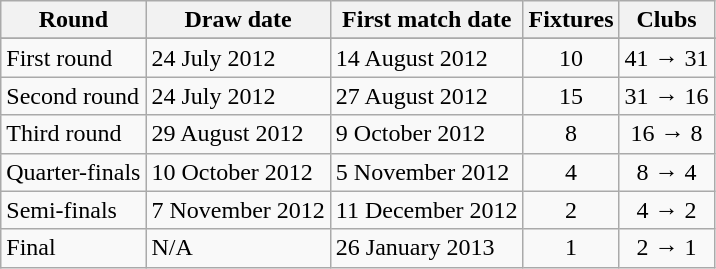<table class="wikitable" style="text-align: center">
<tr>
<th>Round</th>
<th>Draw date</th>
<th>First match date</th>
<th>Fixtures</th>
<th>Clubs</th>
</tr>
<tr>
</tr>
<tr>
<td align=left>First round</td>
<td align=left>24 July 2012</td>
<td align=left>14 August 2012</td>
<td>10</td>
<td>41 → 31</td>
</tr>
<tr>
<td align=left>Second round</td>
<td align=left>24 July 2012</td>
<td align=left>27 August 2012</td>
<td>15</td>
<td>31 → 16</td>
</tr>
<tr>
<td align=left>Third round</td>
<td align=left>29 August 2012</td>
<td align=left>9 October 2012</td>
<td>8</td>
<td>16 → 8</td>
</tr>
<tr>
<td align=left>Quarter-finals</td>
<td align=left>10 October 2012</td>
<td align=left>5 November 2012</td>
<td>4</td>
<td>8 → 4</td>
</tr>
<tr>
<td align=left>Semi-finals</td>
<td align=left>7 November 2012</td>
<td align=left>11 December 2012</td>
<td>2</td>
<td>4 → 2</td>
</tr>
<tr>
<td align=left>Final</td>
<td align=left>N/A</td>
<td align=left>26 January 2013</td>
<td>1</td>
<td>2 → 1</td>
</tr>
</table>
